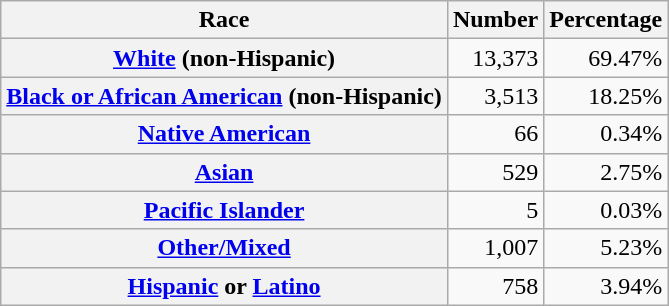<table class="wikitable" style="text-align:right">
<tr>
<th scope="col">Race</th>
<th scope="col">Number</th>
<th scope="col">Percentage</th>
</tr>
<tr>
<th scope="row"><a href='#'>White</a> (non-Hispanic)</th>
<td>13,373</td>
<td>69.47%</td>
</tr>
<tr>
<th scope="row"><a href='#'>Black or African American</a> (non-Hispanic)</th>
<td>3,513</td>
<td>18.25%</td>
</tr>
<tr>
<th scope="row"><a href='#'>Native American</a></th>
<td>66</td>
<td>0.34%</td>
</tr>
<tr>
<th scope="row"><a href='#'>Asian</a></th>
<td>529</td>
<td>2.75%</td>
</tr>
<tr>
<th scope="row"><a href='#'>Pacific Islander</a></th>
<td>5</td>
<td>0.03%</td>
</tr>
<tr>
<th scope="row"><a href='#'>Other/Mixed</a></th>
<td>1,007</td>
<td>5.23%</td>
</tr>
<tr>
<th scope="row"><a href='#'>Hispanic</a> or <a href='#'>Latino</a></th>
<td>758</td>
<td>3.94%</td>
</tr>
</table>
